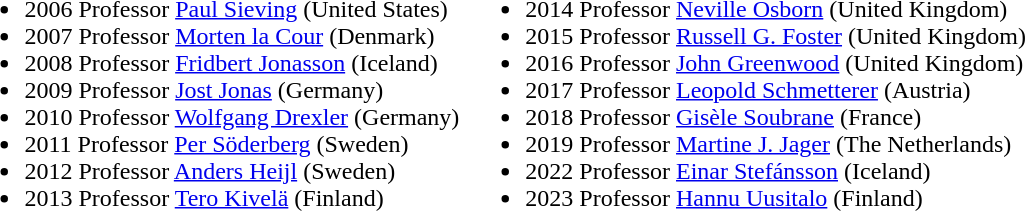<table style="border-width: 0; margin: 0 0 0 0;">
<tr>
<td style="vertical-align: top;"><br><ul><li>2006 Professor <a href='#'>Paul Sieving</a> (United States)</li><li>2007 Professor <a href='#'>Morten la Cour</a> (Denmark)</li><li>2008 Professor <a href='#'>Fridbert Jonasson</a> (Iceland)</li><li>2009 Professor <a href='#'>Jost Jonas</a> (Germany)</li><li>2010 Professor <a href='#'>Wolfgang Drexler</a> (Germany)</li><li>2011 Professor <a href='#'>Per Söderberg</a> (Sweden)</li><li>2012 Professor <a href='#'>Anders Heijl</a> (Sweden)</li><li>2013 Professor <a href='#'>Tero Kivelä</a> (Finland)</li></ul></td>
<td style="vertical-align: top;"><br><ul><li>2014 Professor <a href='#'>Neville Osborn</a> (United Kingdom)</li><li>2015 Professor <a href='#'>Russell G. Foster</a> (United Kingdom)</li><li>2016 Professor <a href='#'>John Greenwood</a> (United Kingdom)</li><li>2017 Professor <a href='#'>Leopold Schmetterer</a> (Austria)</li><li>2018 Professor <a href='#'>Gisèle Soubrane</a> (France)</li><li>2019 Professor <a href='#'>Martine J. Jager</a> (The Netherlands)</li><li>2022 Professor <a href='#'>Einar Stefánsson</a> (Iceland)</li><li>2023 Professor <a href='#'>Hannu Uusitalo</a> (Finland)</li></ul></td>
</tr>
</table>
